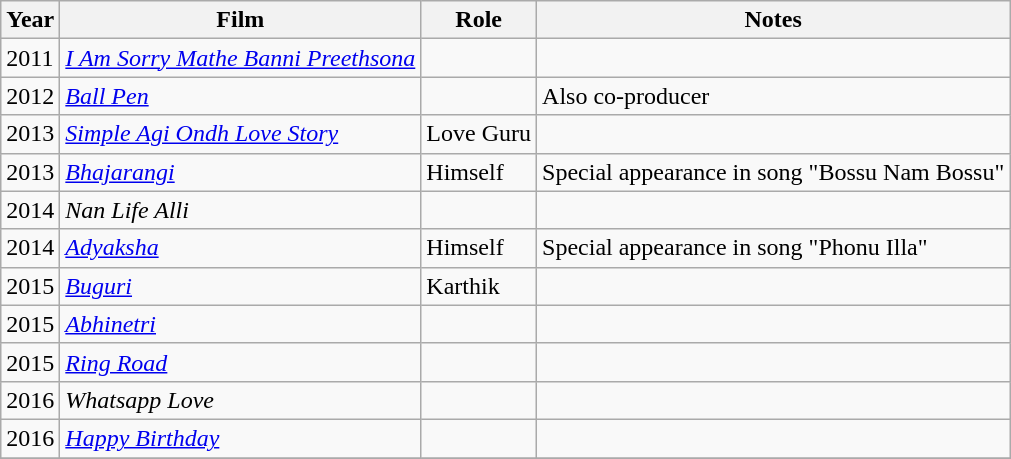<table class="wikitable sortable">
<tr>
<th>Year</th>
<th>Film</th>
<th>Role</th>
<th>Notes</th>
</tr>
<tr>
<td>2011</td>
<td><em><a href='#'>I Am Sorry Mathe Banni Preethsona</a></em></td>
<td></td>
<td></td>
</tr>
<tr>
<td>2012</td>
<td><em><a href='#'>Ball Pen</a></em></td>
<td></td>
<td>Also co-producer</td>
</tr>
<tr>
<td>2013</td>
<td><em><a href='#'>Simple Agi Ondh Love Story</a></em></td>
<td>Love Guru</td>
<td></td>
</tr>
<tr>
<td>2013</td>
<td><em><a href='#'>Bhajarangi</a></em></td>
<td>Himself</td>
<td>Special appearance in song "Bossu Nam Bossu"</td>
</tr>
<tr>
<td>2014</td>
<td><em>Nan Life Alli</em></td>
<td></td>
<td></td>
</tr>
<tr>
<td>2014</td>
<td><em><a href='#'>Adyaksha</a></em></td>
<td>Himself</td>
<td>Special appearance in song "Phonu Illa"</td>
</tr>
<tr>
<td>2015</td>
<td><em><a href='#'>Buguri</a></em></td>
<td>Karthik</td>
<td></td>
</tr>
<tr>
<td>2015</td>
<td><em><a href='#'>Abhinetri</a></em></td>
<td></td>
<td></td>
</tr>
<tr>
<td>2015</td>
<td><em><a href='#'>Ring Road</a></em></td>
<td></td>
<td></td>
</tr>
<tr>
<td>2016</td>
<td><em>Whatsapp Love</em></td>
<td></td>
<td></td>
</tr>
<tr>
<td>2016</td>
<td><em><a href='#'>Happy Birthday</a></em></td>
<td></td>
<td></td>
</tr>
<tr>
</tr>
</table>
